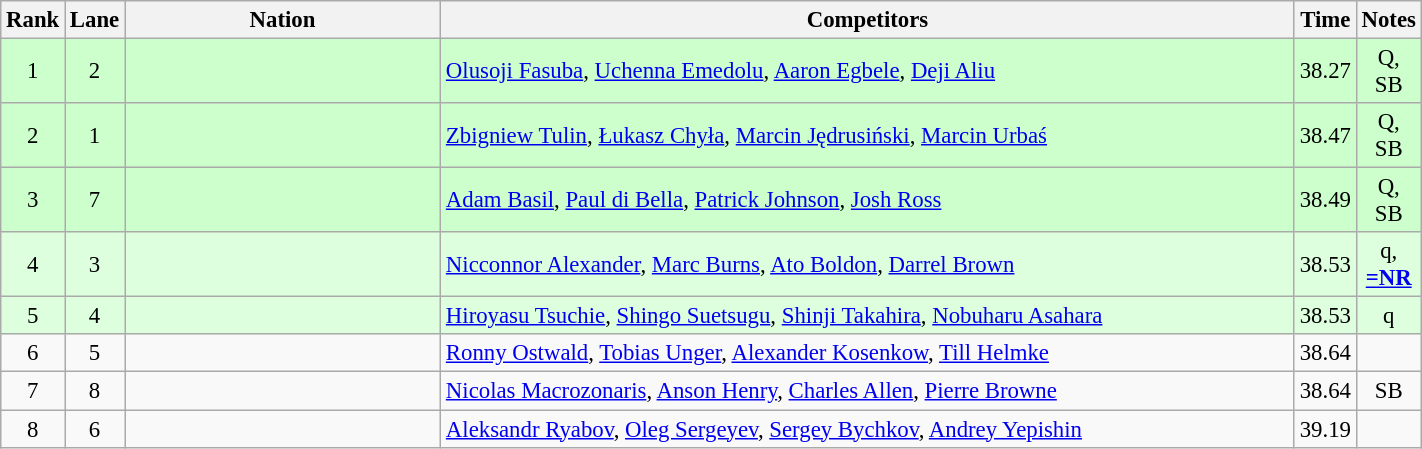<table class="wikitable sortable"  style="width:75%; text-align:center; font-size:95%;">
<tr>
<th width=15>Rank</th>
<th width=15>Lane</th>
<th width=250>Nation</th>
<th width=700>Competitors</th>
<th width=15>Time</th>
<th width=15>Notes</th>
</tr>
<tr bgcolor=ccffcc>
<td>1</td>
<td>2</td>
<td align=left></td>
<td align=left><a href='#'>Olusoji Fasuba</a>, <a href='#'>Uchenna Emedolu</a>, <a href='#'>Aaron Egbele</a>, <a href='#'>Deji Aliu</a></td>
<td>38.27</td>
<td>Q, SB</td>
</tr>
<tr bgcolor=ccffcc>
<td>2</td>
<td>1</td>
<td align=left></td>
<td align=left><a href='#'>Zbigniew Tulin</a>, <a href='#'>Łukasz Chyła</a>, <a href='#'>Marcin Jędrusiński</a>, <a href='#'>Marcin Urbaś</a></td>
<td>38.47</td>
<td>Q, SB</td>
</tr>
<tr bgcolor=ccffcc>
<td>3</td>
<td>7</td>
<td align=left></td>
<td align=left><a href='#'>Adam Basil</a>, <a href='#'>Paul di Bella</a>, <a href='#'>Patrick Johnson</a>, <a href='#'>Josh Ross</a></td>
<td>38.49</td>
<td>Q, SB</td>
</tr>
<tr bgcolor=ddffdd>
<td>4</td>
<td>3</td>
<td align=left></td>
<td align=left><a href='#'>Nicconnor Alexander</a>, <a href='#'>Marc Burns</a>, <a href='#'>Ato Boldon</a>, <a href='#'>Darrel Brown</a></td>
<td>38.53</td>
<td>q, <strong><a href='#'>=NR</a></strong></td>
</tr>
<tr bgcolor=ddffdd>
<td>5</td>
<td>4</td>
<td align=left></td>
<td align=left><a href='#'>Hiroyasu Tsuchie</a>, <a href='#'>Shingo Suetsugu</a>, <a href='#'>Shinji Takahira</a>, <a href='#'>Nobuharu Asahara</a></td>
<td>38.53</td>
<td>q</td>
</tr>
<tr>
<td>6</td>
<td>5</td>
<td align=left></td>
<td align=left><a href='#'>Ronny Ostwald</a>, <a href='#'>Tobias Unger</a>, <a href='#'>Alexander Kosenkow</a>, <a href='#'>Till Helmke</a></td>
<td>38.64</td>
<td></td>
</tr>
<tr>
<td>7</td>
<td>8</td>
<td align=left></td>
<td align=left><a href='#'>Nicolas Macrozonaris</a>, <a href='#'>Anson Henry</a>, <a href='#'>Charles Allen</a>, <a href='#'>Pierre Browne</a></td>
<td>38.64</td>
<td>SB</td>
</tr>
<tr>
<td>8</td>
<td>6</td>
<td align=left></td>
<td align=left><a href='#'>Aleksandr Ryabov</a>, <a href='#'>Oleg Sergeyev</a>, <a href='#'>Sergey Bychkov</a>, <a href='#'>Andrey Yepishin</a></td>
<td>39.19</td>
<td></td>
</tr>
</table>
